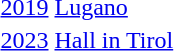<table>
<tr>
<td><a href='#'>2019</a></td>
<td> <a href='#'>Lugano</a></td>
<td></td>
<td></td>
<td><br></td>
</tr>
<tr>
<td><a href='#'>2023</a></td>
<td> <a href='#'>Hall in Tirol</a></td>
<td></td>
<td></td>
<td><br></td>
</tr>
</table>
